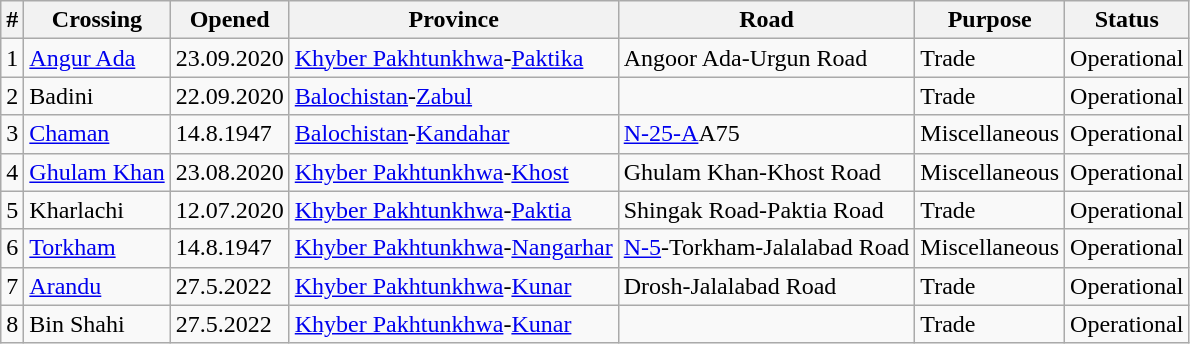<table class="wikitable sortable">
<tr>
<th>#</th>
<th>Crossing</th>
<th>Opened</th>
<th>Province</th>
<th>Road</th>
<th>Purpose</th>
<th>Status</th>
</tr>
<tr>
<td>1</td>
<td><a href='#'>Angur Ada</a></td>
<td>23.09.2020</td>
<td> <a href='#'>Khyber Pakhtunkhwa</a>-<a href='#'>Paktika</a></td>
<td>Angoor Ada-Urgun Road</td>
<td>Trade</td>
<td>Operational</td>
</tr>
<tr>
<td>2</td>
<td>Badini</td>
<td>22.09.2020</td>
<td> <a href='#'>Balochistan</a>-<a href='#'>Zabul</a></td>
<td></td>
<td>Trade</td>
<td>Operational</td>
</tr>
<tr>
<td>3</td>
<td><a href='#'>Chaman</a></td>
<td>14.8.1947</td>
<td> <a href='#'>Balochistan</a>-<a href='#'>Kandahar</a></td>
<td><a href='#'>N-25-A</a>A75</td>
<td>Miscellaneous</td>
<td>Operational</td>
</tr>
<tr>
<td>4</td>
<td><a href='#'>Ghulam Khan</a></td>
<td>23.08.2020</td>
<td> <a href='#'>Khyber Pakhtunkhwa</a>-<a href='#'>Khost</a></td>
<td>Ghulam Khan-Khost Road</td>
<td>Miscellaneous</td>
<td>Operational</td>
</tr>
<tr>
<td>5</td>
<td>Kharlachi</td>
<td>12.07.2020</td>
<td> <a href='#'>Khyber Pakhtunkhwa</a>-<a href='#'>Paktia</a></td>
<td>Shingak Road-Paktia Road</td>
<td>Trade</td>
<td>Operational</td>
</tr>
<tr>
<td>6</td>
<td><a href='#'>Torkham</a></td>
<td>14.8.1947</td>
<td> <a href='#'>Khyber Pakhtunkhwa</a>-<a href='#'>Nangarhar</a></td>
<td><a href='#'>N-5</a>-Torkham-Jalalabad Road</td>
<td>Miscellaneous</td>
<td>Operational</td>
</tr>
<tr>
<td>7</td>
<td><a href='#'>Arandu</a></td>
<td>27.5.2022</td>
<td> <a href='#'>Khyber Pakhtunkhwa</a>-<a href='#'>Kunar</a></td>
<td>Drosh-Jalalabad Road</td>
<td>Trade</td>
<td>Operational</td>
</tr>
<tr>
<td>8</td>
<td>Bin Shahi</td>
<td>27.5.2022</td>
<td> <a href='#'>Khyber Pakhtunkhwa</a>-<a href='#'>Kunar</a></td>
<td></td>
<td>Trade</td>
<td>Operational</td>
</tr>
</table>
